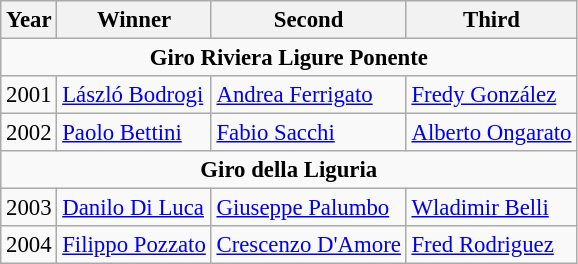<table class="wikitable sortable" style="font-size:95%">
<tr>
<th>Year</th>
<th>Winner</th>
<th>Second</th>
<th>Third</th>
</tr>
<tr>
<td align=center colspan=4><strong>Giro Riviera Ligure Ponente</strong></td>
</tr>
<tr>
<td>2001</td>
<td> <a href='#'>László Bodrogi</a></td>
<td> <a href='#'>Andrea Ferrigato</a></td>
<td> <a href='#'>Fredy González</a></td>
</tr>
<tr>
<td>2002</td>
<td> <a href='#'>Paolo Bettini</a></td>
<td> <a href='#'>Fabio Sacchi</a></td>
<td> <a href='#'>Alberto Ongarato</a></td>
</tr>
<tr>
<td align=center colspan=4><strong>Giro della Liguria</strong></td>
</tr>
<tr>
<td>2003</td>
<td> <a href='#'>Danilo Di Luca</a></td>
<td> <a href='#'>Giuseppe Palumbo</a></td>
<td> <a href='#'>Wladimir Belli</a></td>
</tr>
<tr>
<td>2004</td>
<td> <a href='#'>Filippo Pozzato</a></td>
<td> <a href='#'>Crescenzo D'Amore</a></td>
<td> <a href='#'>Fred Rodriguez</a></td>
</tr>
</table>
